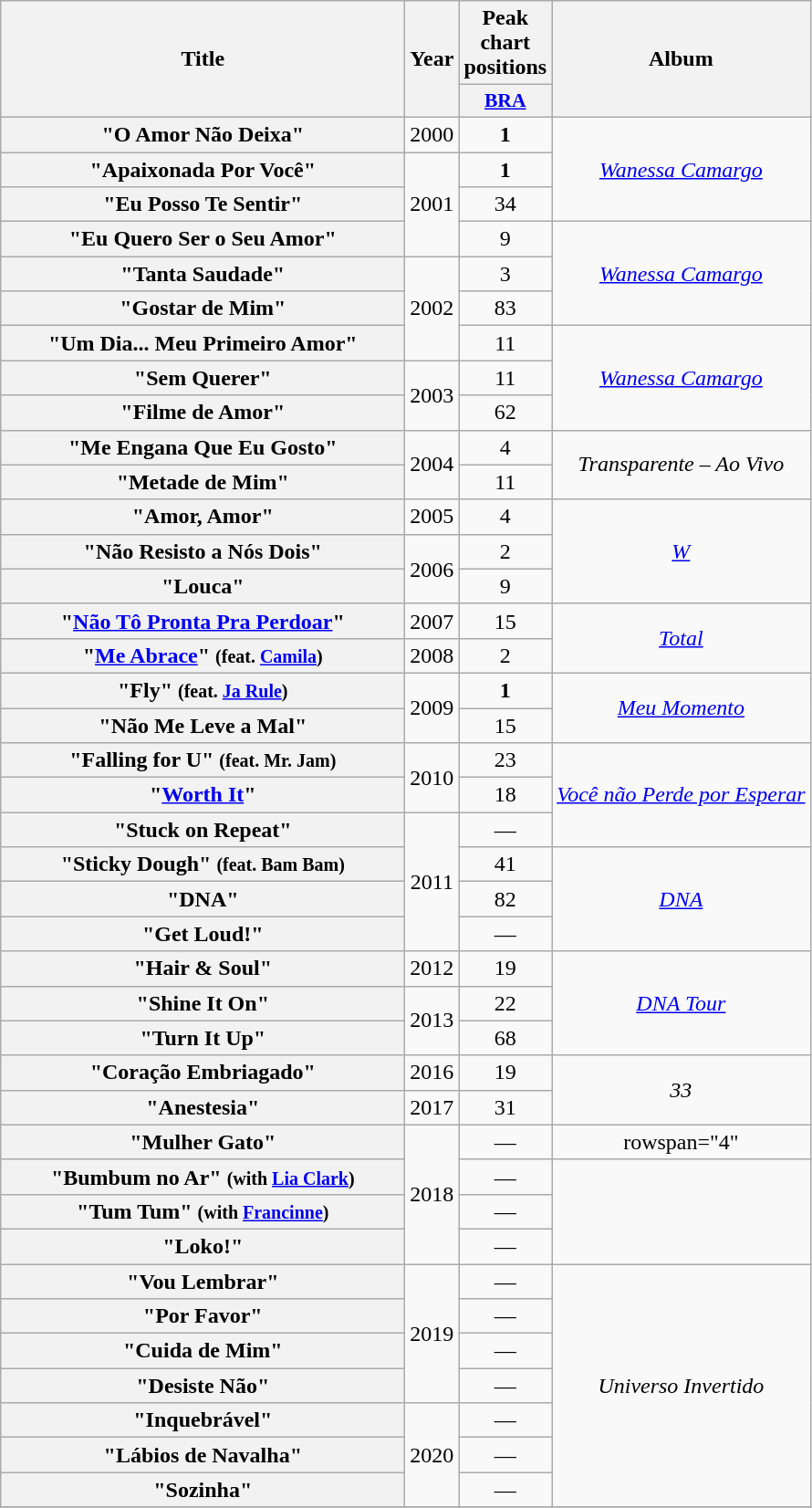<table class="wikitable plainrowheaders" style="text-align:center;" border="1">
<tr>
<th scope="col" rowspan="2" style="width:18em;">Title</th>
<th scope="col" rowspan="2">Year</th>
<th scope="col" colspan="1">Peak chart positions</th>
<th scope="col" rowspan="2">Album</th>
</tr>
<tr>
<th scope="col" style="width:3em;font-size:90%;"><a href='#'>BRA</a></th>
</tr>
<tr>
<th scope="row">"O Amor Não Deixa"</th>
<td>2000</td>
<td><strong>1</strong></td>
<td rowspan="3"><em><a href='#'>Wanessa Camargo</a></em></td>
</tr>
<tr>
<th scope="row">"Apaixonada Por Você"</th>
<td rowspan="3">2001</td>
<td><strong>1</strong></td>
</tr>
<tr>
<th scope="row">"Eu Posso Te Sentir"</th>
<td>34</td>
</tr>
<tr>
<th scope="row">"Eu Quero Ser o Seu Amor"</th>
<td>9</td>
<td rowspan="3"><em><a href='#'>Wanessa Camargo</a></em></td>
</tr>
<tr>
<th scope="row">"Tanta Saudade"</th>
<td rowspan="3">2002</td>
<td>3</td>
</tr>
<tr>
<th scope="row">"Gostar de Mim"</th>
<td>83</td>
</tr>
<tr>
<th scope="row">"Um Dia... Meu Primeiro Amor"</th>
<td>11</td>
<td rowspan="3"><em><a href='#'>Wanessa Camargo</a></em></td>
</tr>
<tr>
<th scope="row">"Sem Querer"</th>
<td rowspan="2">2003</td>
<td>11</td>
</tr>
<tr>
<th scope="row">"Filme de Amor"</th>
<td>62</td>
</tr>
<tr>
<th scope="row">"Me Engana Que Eu Gosto"</th>
<td rowspan="2">2004</td>
<td>4</td>
<td rowspan="2"><em>Transparente – Ao Vivo</em></td>
</tr>
<tr>
<th scope="row">"Metade de Mim"</th>
<td>11</td>
</tr>
<tr>
<th scope="row">"Amor, Amor"</th>
<td>2005</td>
<td>4</td>
<td rowspan="3"><em><a href='#'>W</a></em></td>
</tr>
<tr>
<th scope="row">"Não Resisto a Nós Dois"</th>
<td rowspan="2">2006</td>
<td>2</td>
</tr>
<tr>
<th scope="row">"Louca"</th>
<td>9</td>
</tr>
<tr>
<th scope="row">"<a href='#'>Não Tô Pronta Pra Perdoar</a>"</th>
<td>2007</td>
<td>15</td>
<td rowspan="2"><em><a href='#'>Total</a></em></td>
</tr>
<tr>
<th scope="row">"<a href='#'>Me Abrace</a>" <small>(feat. <a href='#'>Camila</a>)</small></th>
<td>2008</td>
<td>2</td>
</tr>
<tr>
<th scope="row">"Fly" <small>(feat. <a href='#'>Ja Rule</a>)</small></th>
<td rowspan="2">2009</td>
<td><strong>1</strong></td>
<td rowspan="2"><em><a href='#'>Meu Momento</a></em></td>
</tr>
<tr>
<th scope="row">"Não Me Leve a Mal"</th>
<td>15</td>
</tr>
<tr>
<th scope="row">"Falling for U" <small>(feat. Mr. Jam)</small></th>
<td rowspan="2">2010</td>
<td>23</td>
<td rowspan="3"><em><a href='#'>Você não Perde por Esperar</a></em></td>
</tr>
<tr>
<th scope="row">"<a href='#'>Worth It</a>"</th>
<td>18</td>
</tr>
<tr>
<th scope="row">"Stuck on Repeat"</th>
<td rowspan="4">2011</td>
<td>—</td>
</tr>
<tr>
<th scope="row">"Sticky Dough" <small>(feat. Bam Bam)</small></th>
<td>41</td>
<td rowspan="3"><em><a href='#'>DNA</a></em></td>
</tr>
<tr>
<th scope="row">"DNA"</th>
<td>82</td>
</tr>
<tr>
<th scope="row">"Get Loud!"</th>
<td>—</td>
</tr>
<tr>
<th scope="row">"Hair & Soul"</th>
<td rowspan="1">2012</td>
<td>19</td>
<td rowspan="3"><em><a href='#'>DNA Tour</a></em></td>
</tr>
<tr>
<th scope="row">"Shine It On"</th>
<td rowspan="2">2013</td>
<td>22</td>
</tr>
<tr>
<th scope="row">"Turn It Up"</th>
<td>68</td>
</tr>
<tr>
<th scope="row">"Coração Embriagado"</th>
<td rowspan="1">2016</td>
<td>19</td>
<td rowspan="2"><em>33</em></td>
</tr>
<tr>
<th scope="row">"Anestesia"</th>
<td>2017</td>
<td>31</td>
</tr>
<tr>
<th scope="row">"Mulher Gato"</th>
<td rowspan="4">2018</td>
<td>—</td>
<td>rowspan="4" </td>
</tr>
<tr>
<th scope="row">"Bumbum no Ar" <small>(with <a href='#'>Lia Clark</a>)</small></th>
<td>—</td>
</tr>
<tr>
<th scope="row">"Tum Tum" <small>(with <a href='#'>Francinne</a>)</small></th>
<td>—</td>
</tr>
<tr>
<th scope="row">"Loko!"</th>
<td>—</td>
</tr>
<tr>
<th scope="row">"Vou Lembrar"</th>
<td rowspan="4">2019</td>
<td>—</td>
<td rowspan="7"><em>Universo Invertido</em></td>
</tr>
<tr>
<th scope="row">"Por Favor"</th>
<td>—</td>
</tr>
<tr>
<th scope="row">"Cuida de Mim"</th>
<td>—</td>
</tr>
<tr>
<th scope="row">"Desiste Não"</th>
<td>—</td>
</tr>
<tr>
<th scope="row">"Inquebrável"</th>
<td rowspan="3">2020</td>
<td>—</td>
</tr>
<tr>
<th scope="row">"Lábios de Navalha"</th>
<td>—</td>
</tr>
<tr>
<th scope="row">"Sozinha"</th>
<td>—</td>
</tr>
<tr>
</tr>
</table>
